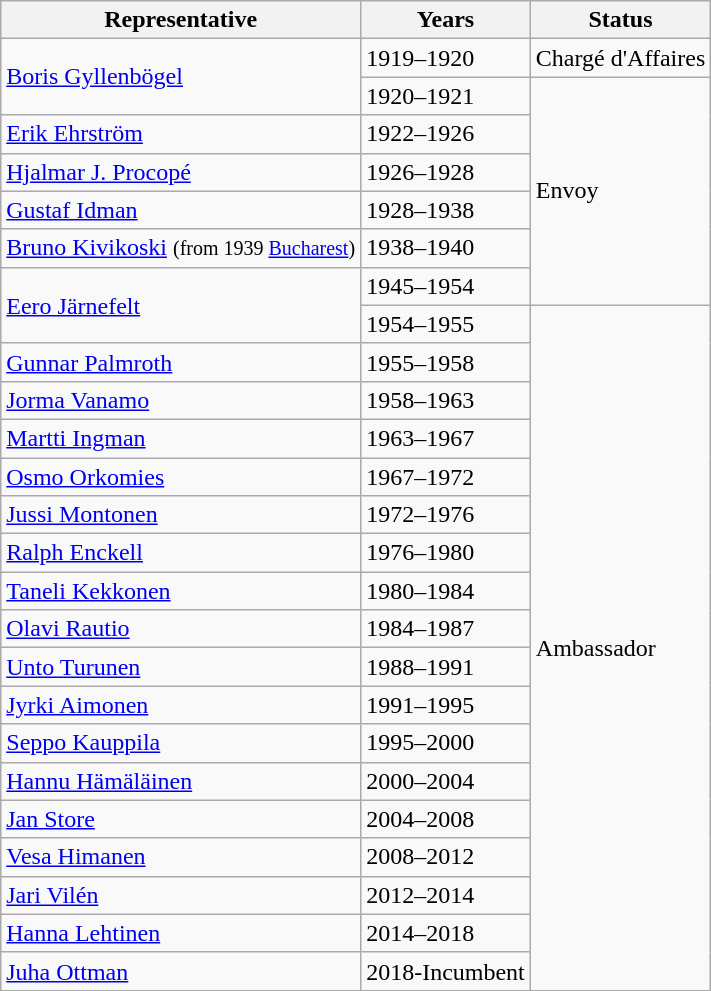<table class="wikitable sortable">
<tr>
<th>Representative</th>
<th>Years</th>
<th>Status</th>
</tr>
<tr>
<td rowspan="2"><a href='#'>Boris Gyllenbögel</a></td>
<td>1919–1920</td>
<td>Chargé d'Affaires</td>
</tr>
<tr>
<td>1920–1921</td>
<td rowspan="6">Envoy</td>
</tr>
<tr>
<td><a href='#'>Erik Ehrström</a></td>
<td>1922–1926</td>
</tr>
<tr>
<td><a href='#'>Hjalmar J. Procopé</a></td>
<td>1926–1928</td>
</tr>
<tr>
<td><a href='#'>Gustaf Idman</a></td>
<td>1928–1938</td>
</tr>
<tr>
<td><a href='#'>Bruno Kivikoski</a> <small>(from 1939 <a href='#'>Bucharest</a>)</small></td>
<td>1938–1940</td>
</tr>
<tr>
<td rowspan="2"><a href='#'>Eero Järnefelt</a></td>
<td>1945–1954</td>
</tr>
<tr>
<td>1954–1955</td>
<td rowspan="18">Ambassador</td>
</tr>
<tr>
<td><a href='#'>Gunnar Palmroth</a></td>
<td>1955–1958</td>
</tr>
<tr>
<td><a href='#'>Jorma Vanamo</a></td>
<td>1958–1963</td>
</tr>
<tr>
<td><a href='#'>Martti Ingman</a></td>
<td>1963–1967</td>
</tr>
<tr>
<td><a href='#'>Osmo Orkomies</a></td>
<td>1967–1972</td>
</tr>
<tr>
<td><a href='#'>Jussi Montonen</a></td>
<td>1972–1976</td>
</tr>
<tr>
<td><a href='#'>Ralph Enckell</a></td>
<td>1976–1980</td>
</tr>
<tr>
<td><a href='#'>Taneli Kekkonen</a></td>
<td>1980–1984</td>
</tr>
<tr>
<td><a href='#'>Olavi Rautio</a></td>
<td>1984–1987</td>
</tr>
<tr>
<td><a href='#'>Unto Turunen</a></td>
<td>1988–1991</td>
</tr>
<tr>
<td><a href='#'>Jyrki Aimonen</a></td>
<td>1991–1995</td>
</tr>
<tr>
<td><a href='#'>Seppo Kauppila</a></td>
<td>1995–2000</td>
</tr>
<tr>
<td><a href='#'>Hannu Hämäläinen</a></td>
<td>2000–2004</td>
</tr>
<tr>
<td><a href='#'>Jan Store</a></td>
<td>2004–2008</td>
</tr>
<tr>
<td><a href='#'>Vesa Himanen</a></td>
<td>2008–2012</td>
</tr>
<tr>
<td><a href='#'>Jari Vilén</a></td>
<td>2012–2014</td>
</tr>
<tr>
<td><a href='#'>Hanna Lehtinen</a></td>
<td>2014–2018</td>
</tr>
<tr>
<td><a href='#'>Juha Ottman</a></td>
<td>2018-Incumbent</td>
</tr>
</table>
